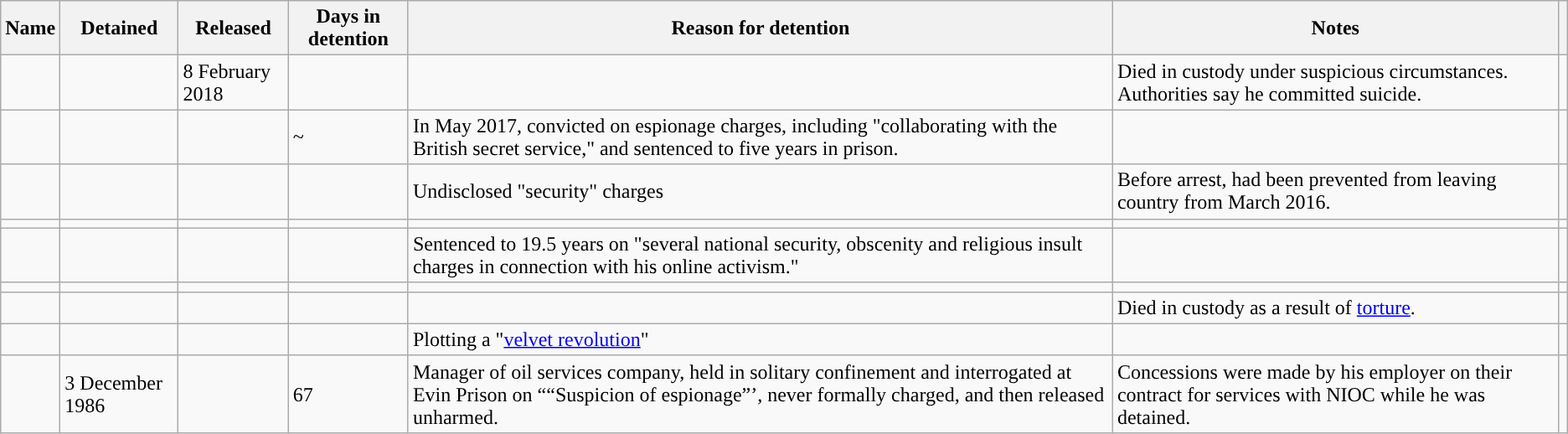<table class="wikitable sortable">
<tr>
<th>Name</th>
<th>Detained</th>
<th>Released</th>
<th>Days in detention</th>
<th>Reason for detention</th>
<th>Notes</th>
<th class="unsortable"></th>
</tr>
<tr>
<td></td>
<td></td>
<td>8 February 2018</td>
<td></td>
<td></td>
<td>Died in custody under suspicious circumstances. Authorities say he committed suicide.</td>
<td align="center"></td>
</tr>
<tr>
<td></td>
<td></td>
<td></td>
<td>~</td>
<td>In May 2017, convicted on espionage charges, including "collaborating with the British secret service," and sentenced to five years in prison.</td>
<td></td>
<td align="center"></td>
</tr>
<tr>
<td></td>
<td></td>
<td></td>
<td></td>
<td>Undisclosed "security" charges</td>
<td>Before arrest, had been prevented from leaving country from March 2016.</td>
<td align="center"></td>
</tr>
<tr>
<td></td>
<td></td>
<td></td>
<td></td>
<td></td>
<td></td>
<td align="center"></td>
</tr>
<tr>
<td></td>
<td></td>
<td></td>
<td></td>
<td>Sentenced to 19.5 years on "several national security, obscenity and religious insult charges in connection with his online activism."</td>
<td></td>
<td align="center"></td>
</tr>
<tr>
<td></td>
<td></td>
<td></td>
<td></td>
<td></td>
<td></td>
<td align="center"></td>
</tr>
<tr>
<td></td>
<td></td>
<td></td>
<td></td>
<td></td>
<td>Died in custody as a result of <a href='#'>torture</a>.</td>
<td align="center"></td>
</tr>
<tr>
<td></td>
<td></td>
<td></td>
<td></td>
<td>Plotting a "<a href='#'>velvet revolution</a>"</td>
<td></td>
<td align="center"></td>
</tr>
<tr>
<td></td>
<td>3 December 1986</td>
<td></td>
<td>67</td>
<td>Manager of oil services company, held in solitary confinement and interrogated at Evin Prison on ““Suspicion of espionage”’, never formally charged, and then released unharmed.</td>
<td>Concessions were made by his employer on their contract for services with NIOC while he was detained.</td>
<td align="center"></td>
</tr>
</table>
